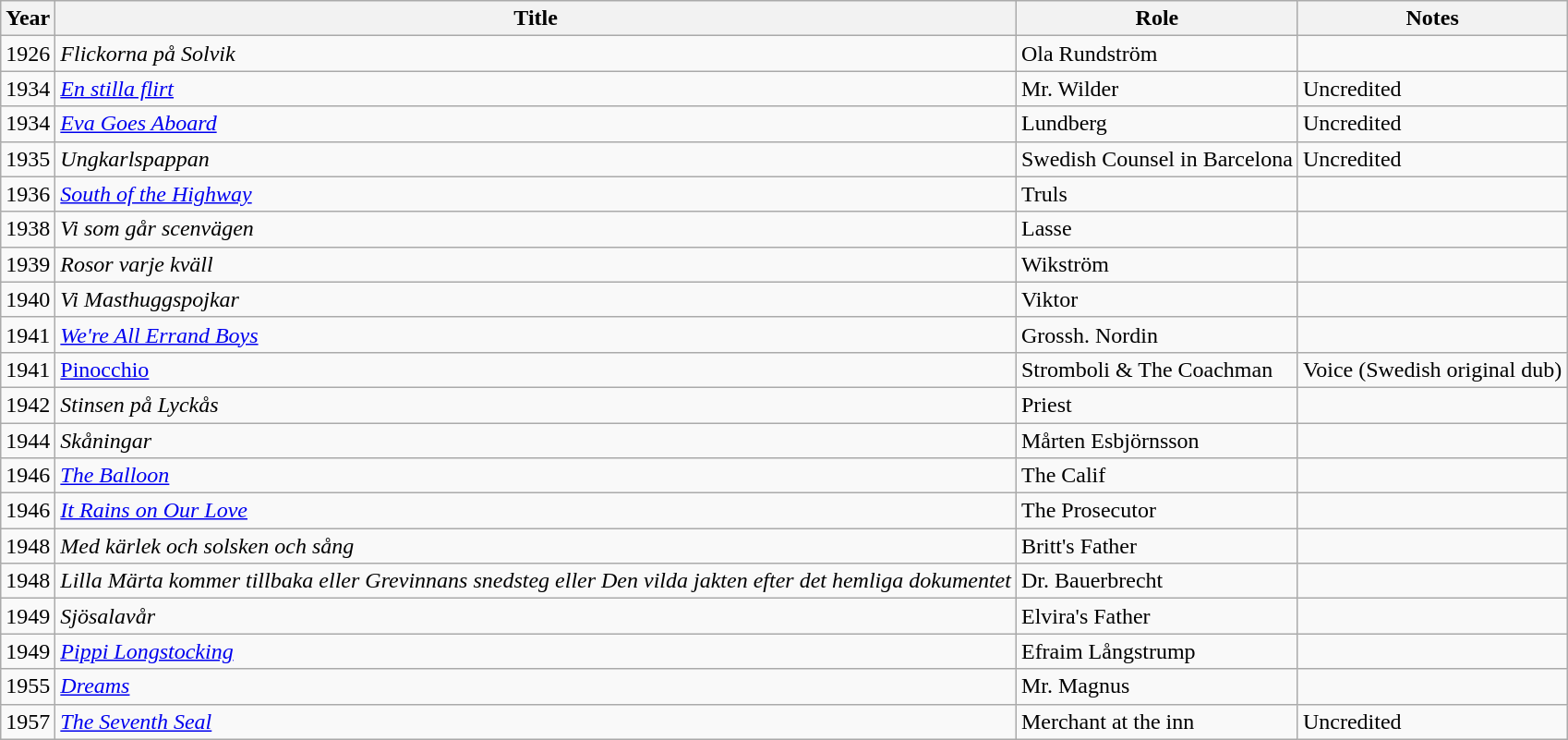<table class="wikitable">
<tr>
<th>Year</th>
<th>Title</th>
<th>Role</th>
<th>Notes</th>
</tr>
<tr>
<td>1926</td>
<td><em>Flickorna på Solvik</em></td>
<td>Ola Rundström</td>
<td></td>
</tr>
<tr>
<td>1934</td>
<td><em><a href='#'>En stilla flirt</a></em></td>
<td>Mr. Wilder</td>
<td>Uncredited</td>
</tr>
<tr>
<td>1934</td>
<td><em><a href='#'>Eva Goes Aboard</a></em></td>
<td>Lundberg</td>
<td>Uncredited</td>
</tr>
<tr>
<td>1935</td>
<td><em>Ungkarlspappan</em></td>
<td>Swedish Counsel in Barcelona</td>
<td>Uncredited</td>
</tr>
<tr>
<td>1936</td>
<td><em><a href='#'>South of the Highway</a></em></td>
<td>Truls</td>
<td></td>
</tr>
<tr>
<td>1938</td>
<td><em>Vi som går scenvägen</em></td>
<td>Lasse</td>
<td></td>
</tr>
<tr>
<td>1939</td>
<td><em>Rosor varje kväll</em></td>
<td>Wikström</td>
<td></td>
</tr>
<tr>
<td>1940</td>
<td><em>Vi Masthuggspojkar</em></td>
<td>Viktor</td>
<td></td>
</tr>
<tr>
<td>1941</td>
<td><em><a href='#'>We're All Errand Boys</a></em></td>
<td>Grossh. Nordin</td>
<td></td>
</tr>
<tr>
<td>1941</td>
<td><a href='#'>Pinocchio</a></td>
<td>Stromboli & The Coachman</td>
<td>Voice (Swedish original dub)</td>
</tr>
<tr>
<td>1942</td>
<td><em>Stinsen på Lyckås</em></td>
<td>Priest</td>
<td></td>
</tr>
<tr>
<td>1944</td>
<td><em>Skåningar</em></td>
<td>Mårten Esbjörnsson</td>
<td></td>
</tr>
<tr>
<td>1946</td>
<td><em><a href='#'>The Balloon</a></em></td>
<td>The Calif</td>
<td></td>
</tr>
<tr>
<td>1946</td>
<td><em><a href='#'>It Rains on Our Love</a></em></td>
<td>The Prosecutor</td>
<td></td>
</tr>
<tr>
<td>1948</td>
<td><em>Med kärlek och solsken och sång</em></td>
<td>Britt's Father</td>
<td></td>
</tr>
<tr>
<td>1948</td>
<td><em>Lilla Märta kommer tillbaka eller Grevinnans snedsteg eller Den vilda jakten efter det hemliga dokumentet</em></td>
<td>Dr. Bauerbrecht</td>
<td></td>
</tr>
<tr>
<td>1949</td>
<td><em>Sjösalavår</em></td>
<td>Elvira's Father</td>
<td></td>
</tr>
<tr>
<td>1949</td>
<td><em><a href='#'>Pippi Longstocking</a></em></td>
<td>Efraim Långstrump</td>
<td></td>
</tr>
<tr>
<td>1955</td>
<td><em><a href='#'>Dreams</a></em></td>
<td>Mr. Magnus</td>
<td></td>
</tr>
<tr>
<td>1957</td>
<td><em><a href='#'>The Seventh Seal</a></em></td>
<td>Merchant at the inn</td>
<td>Uncredited</td>
</tr>
</table>
